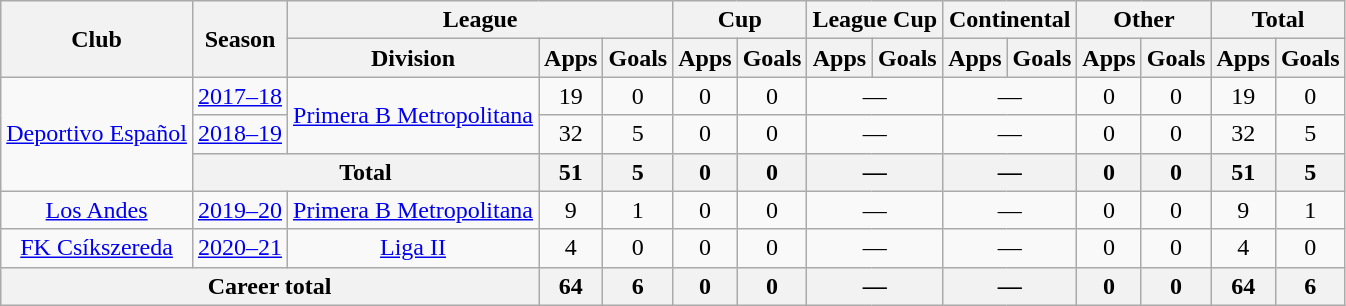<table class="wikitable" style="text-align:center">
<tr>
<th rowspan="2">Club</th>
<th rowspan="2">Season</th>
<th colspan="3">League</th>
<th colspan="2">Cup</th>
<th colspan="2">League Cup</th>
<th colspan="2">Continental</th>
<th colspan="2">Other</th>
<th colspan="2">Total</th>
</tr>
<tr>
<th>Division</th>
<th>Apps</th>
<th>Goals</th>
<th>Apps</th>
<th>Goals</th>
<th>Apps</th>
<th>Goals</th>
<th>Apps</th>
<th>Goals</th>
<th>Apps</th>
<th>Goals</th>
<th>Apps</th>
<th>Goals</th>
</tr>
<tr>
<td rowspan="3"><a href='#'>Deportivo Español</a></td>
<td><a href='#'>2017–18</a></td>
<td rowspan="2"><a href='#'>Primera B Metropolitana</a></td>
<td>19</td>
<td>0</td>
<td>0</td>
<td>0</td>
<td colspan="2">—</td>
<td colspan="2">—</td>
<td>0</td>
<td>0</td>
<td>19</td>
<td>0</td>
</tr>
<tr>
<td><a href='#'>2018–19</a></td>
<td>32</td>
<td>5</td>
<td>0</td>
<td>0</td>
<td colspan="2">—</td>
<td colspan="2">—</td>
<td>0</td>
<td>0</td>
<td>32</td>
<td>5</td>
</tr>
<tr>
<th colspan="2">Total</th>
<th>51</th>
<th>5</th>
<th>0</th>
<th>0</th>
<th colspan="2">—</th>
<th colspan="2">—</th>
<th>0</th>
<th>0</th>
<th>51</th>
<th>5</th>
</tr>
<tr>
<td rowspan="1"><a href='#'>Los Andes</a></td>
<td><a href='#'>2019–20</a></td>
<td rowspan="1"><a href='#'>Primera B Metropolitana</a></td>
<td>9</td>
<td>1</td>
<td>0</td>
<td>0</td>
<td colspan="2">—</td>
<td colspan="2">—</td>
<td>0</td>
<td>0</td>
<td>9</td>
<td>1</td>
</tr>
<tr>
<td rowspan="1"><a href='#'>FK Csíkszereda</a></td>
<td><a href='#'>2020–21</a></td>
<td rowspan="1"><a href='#'>Liga II</a></td>
<td>4</td>
<td>0</td>
<td>0</td>
<td>0</td>
<td colspan="2">—</td>
<td colspan="2">—</td>
<td>0</td>
<td>0</td>
<td>4</td>
<td>0</td>
</tr>
<tr>
<th colspan="3">Career total</th>
<th>64</th>
<th>6</th>
<th>0</th>
<th>0</th>
<th colspan="2">—</th>
<th colspan="2">—</th>
<th>0</th>
<th>0</th>
<th>64</th>
<th>6</th>
</tr>
</table>
